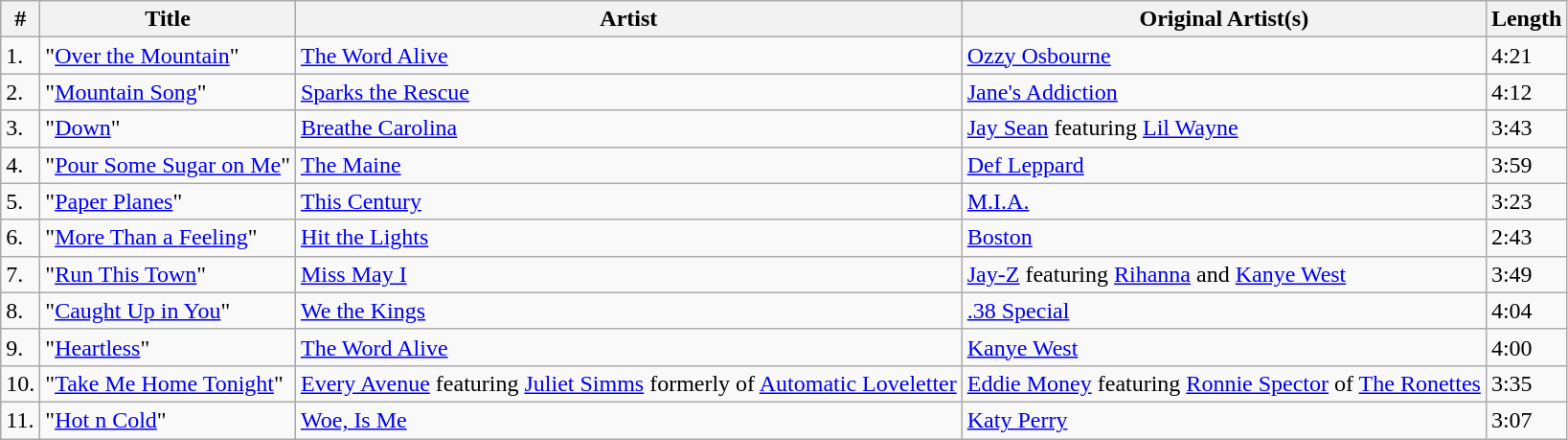<table class="wikitable" border="1">
<tr>
<th>#</th>
<th>Title</th>
<th>Artist</th>
<th>Original Artist(s)</th>
<th>Length</th>
</tr>
<tr>
<td>1.</td>
<td>"<a href='#'>Over the Mountain</a>"</td>
<td><a href='#'>The Word Alive</a></td>
<td><a href='#'>Ozzy Osbourne</a></td>
<td>4:21</td>
</tr>
<tr>
<td>2.</td>
<td>"<a href='#'>Mountain Song</a>"</td>
<td><a href='#'>Sparks the Rescue</a></td>
<td><a href='#'>Jane's Addiction</a></td>
<td>4:12</td>
</tr>
<tr>
<td>3.</td>
<td>"<a href='#'>Down</a>"</td>
<td><a href='#'>Breathe Carolina</a></td>
<td><a href='#'>Jay Sean</a> featuring <a href='#'>Lil Wayne</a></td>
<td>3:43</td>
</tr>
<tr>
<td>4.</td>
<td>"<a href='#'>Pour Some Sugar on Me</a>"</td>
<td><a href='#'>The Maine</a></td>
<td><a href='#'>Def Leppard</a></td>
<td>3:59</td>
</tr>
<tr>
<td>5.</td>
<td>"<a href='#'>Paper Planes</a>"</td>
<td><a href='#'>This Century</a></td>
<td><a href='#'>M.I.A.</a></td>
<td>3:23</td>
</tr>
<tr>
<td>6.</td>
<td>"<a href='#'>More Than a Feeling</a>"</td>
<td><a href='#'>Hit the Lights</a></td>
<td><a href='#'>Boston</a></td>
<td>2:43</td>
</tr>
<tr>
<td>7.</td>
<td>"<a href='#'>Run This Town</a>"</td>
<td><a href='#'>Miss May I</a></td>
<td><a href='#'>Jay-Z</a> featuring <a href='#'>Rihanna</a> and <a href='#'>Kanye West</a></td>
<td>3:49</td>
</tr>
<tr>
<td>8.</td>
<td>"<a href='#'>Caught Up in You</a>"</td>
<td><a href='#'>We the Kings</a></td>
<td><a href='#'>.38 Special</a></td>
<td>4:04</td>
</tr>
<tr>
<td>9.</td>
<td>"<a href='#'>Heartless</a>"</td>
<td><a href='#'>The Word Alive</a></td>
<td><a href='#'>Kanye West</a></td>
<td>4:00</td>
</tr>
<tr>
<td>10.</td>
<td>"<a href='#'>Take Me Home Tonight</a>"</td>
<td><a href='#'>Every Avenue</a> featuring <a href='#'>Juliet Simms</a> formerly of <a href='#'>Automatic Loveletter</a></td>
<td><a href='#'>Eddie Money</a> featuring <a href='#'>Ronnie Spector</a> of <a href='#'>The Ronettes</a></td>
<td>3:35</td>
</tr>
<tr>
<td>11.</td>
<td>"<a href='#'>Hot n Cold</a>"</td>
<td><a href='#'>Woe, Is Me</a></td>
<td><a href='#'>Katy Perry</a></td>
<td>3:07</td>
</tr>
</table>
